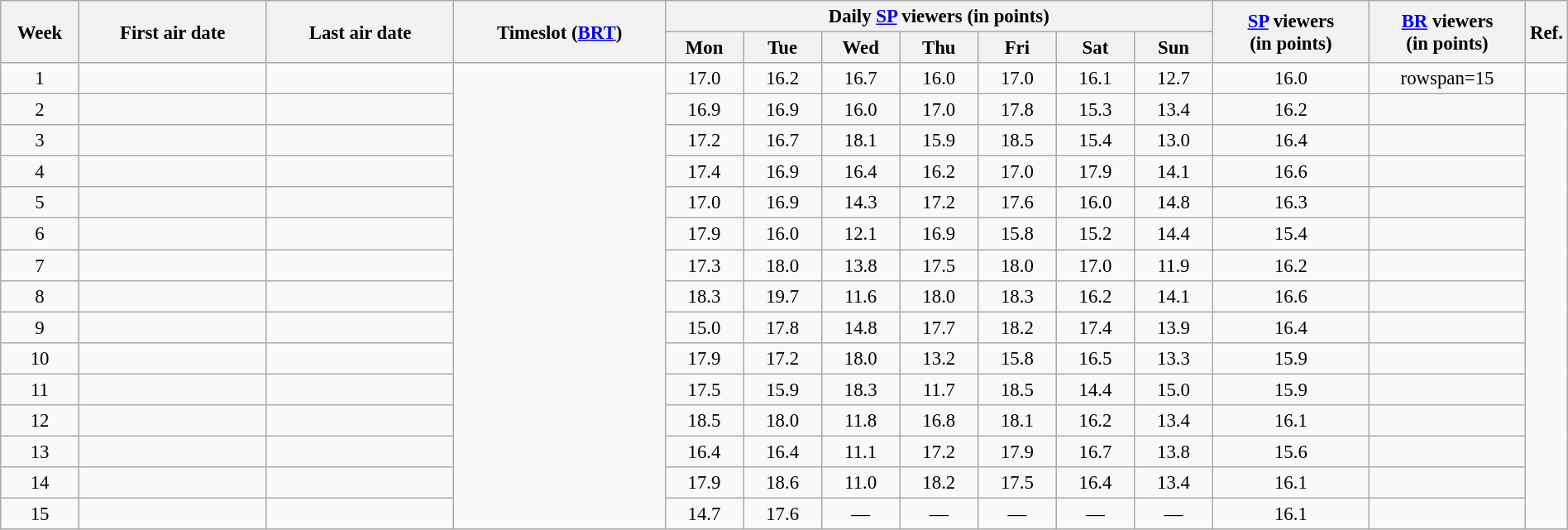<table class="wikitable sortable" style="text-align:center; font-size:95%; width: 100%">
<tr>
<th rowspan=2 width="05.0%">Week</th>
<th rowspan=2 width="12.0%">First air date</th>
<th rowspan=2 width="12.0%">Last air date</th>
<th rowspan=2 width="13.5%">Timeslot (<a href='#'>BRT</a>)</th>
<th colspan=7 width="35.0%">Daily <a href='#'>SP</a> viewers (in points)</th>
<th rowspan=2 width="10.0%"><a href='#'>SP</a> viewers<br>(in points)</th>
<th rowspan=2 width="10.0%"><a href='#'>BR</a> viewers<br>(in points)</th>
<th rowspan=2 width="05.0%">Ref.</th>
</tr>
<tr>
<th width="05%">Mon</th>
<th width="05%">Tue</th>
<th width="05%">Wed</th>
<th width="05%">Thu</th>
<th width="05%">Fri</th>
<th width="05%">Sat</th>
<th width="05%">Sun</th>
</tr>
<tr>
<td>1</td>
<td></td>
<td></td>
<td rowspan=15></td>
<td>17.0</td>
<td>16.2</td>
<td>16.7</td>
<td>16.0</td>
<td>17.0</td>
<td>16.1</td>
<td>12.7</td>
<td>16.0</td>
<td>rowspan=15 </td>
<td></td>
</tr>
<tr>
<td>2</td>
<td></td>
<td></td>
<td>16.9</td>
<td>16.9</td>
<td>16.0</td>
<td>17.0</td>
<td>17.8</td>
<td>15.3</td>
<td>13.4</td>
<td>16.2</td>
<td></td>
</tr>
<tr>
<td>3</td>
<td></td>
<td></td>
<td>17.2</td>
<td>16.7</td>
<td>18.1</td>
<td>15.9</td>
<td>18.5</td>
<td>15.4</td>
<td>13.0</td>
<td>16.4</td>
<td></td>
</tr>
<tr>
<td>4</td>
<td></td>
<td></td>
<td>17.4</td>
<td>16.9</td>
<td>16.4</td>
<td>16.2</td>
<td>17.0</td>
<td>17.9</td>
<td>14.1</td>
<td>16.6</td>
<td></td>
</tr>
<tr>
<td>5</td>
<td></td>
<td></td>
<td>17.0</td>
<td>16.9</td>
<td>14.3</td>
<td>17.2</td>
<td>17.6</td>
<td>16.0</td>
<td>14.8</td>
<td>16.3</td>
<td></td>
</tr>
<tr>
<td>6</td>
<td></td>
<td></td>
<td>17.9</td>
<td>16.0</td>
<td>12.1</td>
<td>16.9</td>
<td>15.8</td>
<td>15.2</td>
<td>14.4</td>
<td>15.4</td>
<td></td>
</tr>
<tr>
<td>7</td>
<td></td>
<td></td>
<td>17.3</td>
<td>18.0</td>
<td>13.8</td>
<td>17.5</td>
<td>18.0</td>
<td>17.0</td>
<td>11.9</td>
<td>16.2</td>
<td></td>
</tr>
<tr>
<td>8</td>
<td></td>
<td></td>
<td>18.3</td>
<td>19.7</td>
<td>11.6</td>
<td>18.0</td>
<td>18.3</td>
<td>16.2</td>
<td>14.1</td>
<td>16.6</td>
<td></td>
</tr>
<tr>
<td>9</td>
<td></td>
<td></td>
<td>15.0</td>
<td>17.8</td>
<td>14.8</td>
<td>17.7</td>
<td>18.2</td>
<td>17.4</td>
<td>13.9</td>
<td>16.4</td>
<td></td>
</tr>
<tr>
<td>10</td>
<td></td>
<td></td>
<td>17.9</td>
<td>17.2</td>
<td>18.0</td>
<td>13.2</td>
<td>15.8</td>
<td>16.5</td>
<td>13.3</td>
<td>15.9</td>
<td></td>
</tr>
<tr>
<td>11</td>
<td></td>
<td></td>
<td>17.5</td>
<td>15.9</td>
<td>18.3</td>
<td>11.7</td>
<td>18.5</td>
<td>14.4</td>
<td>15.0</td>
<td>15.9</td>
<td></td>
</tr>
<tr>
<td>12</td>
<td></td>
<td></td>
<td>18.5</td>
<td>18.0</td>
<td>11.8</td>
<td>16.8</td>
<td>18.1</td>
<td>16.2</td>
<td>13.4</td>
<td>16.1</td>
<td></td>
</tr>
<tr>
<td>13</td>
<td></td>
<td></td>
<td>16.4</td>
<td>16.4</td>
<td>11.1</td>
<td>17.2</td>
<td>17.9</td>
<td>16.7</td>
<td>13.8</td>
<td>15.6</td>
<td></td>
</tr>
<tr>
<td>14</td>
<td></td>
<td></td>
<td>17.9</td>
<td>18.6</td>
<td>11.0</td>
<td>18.2</td>
<td>17.5</td>
<td>16.4</td>
<td>13.4</td>
<td>16.1</td>
<td></td>
</tr>
<tr>
<td>15</td>
<td></td>
<td></td>
<td>14.7</td>
<td>17.6</td>
<td>—</td>
<td>—</td>
<td>—</td>
<td>—</td>
<td>—</td>
<td>16.1</td>
<td></td>
</tr>
</table>
